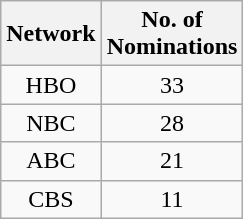<table class="wikitable">
<tr>
<th>Network</th>
<th>No. of<br>Nominations</th>
</tr>
<tr style="text-align:center">
<td>HBO</td>
<td>33</td>
</tr>
<tr style="text-align:center">
<td>NBC</td>
<td>28</td>
</tr>
<tr style="text-align:center">
<td>ABC</td>
<td>21</td>
</tr>
<tr style="text-align:center">
<td>CBS</td>
<td>11</td>
</tr>
</table>
